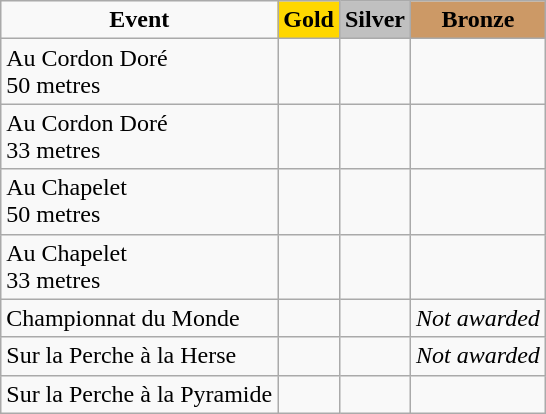<table class="wikitable">
<tr>
<td align="center"><strong>Event</strong></td>
<th style="background-color:gold;">Gold</th>
<th style="background-color:silver;">Silver</th>
<th style="background-color:#cc9966;">Bronze</th>
</tr>
<tr valign="top">
<td>Au Cordon Doré <br> 50 metres<br></td>
<td></td>
<td></td>
<td></td>
</tr>
<tr valign="top">
<td>Au Cordon Doré <br> 33 metres<br></td>
<td></td>
<td></td>
<td></td>
</tr>
<tr valign="top">
<td>Au Chapelet <br> 50 metres<br></td>
<td></td>
<td></td>
<td></td>
</tr>
<tr valign="top">
<td>Au Chapelet <br> 33 metres<br></td>
<td></td>
<td></td>
<td></td>
</tr>
<tr valign="top">
<td>Championnat du Monde<br></td>
<td></td>
<td></td>
<td align=center><em>Not awarded</em></td>
</tr>
<tr valign="top">
<td>Sur la Perche à la Herse<br></td>
<td></td>
<td><br></td>
<td align=center><em>Not awarded</em></td>
</tr>
<tr valign="top">
<td>Sur la Perche à la Pyramide<br></td>
<td></td>
<td></td>
<td></td>
</tr>
</table>
